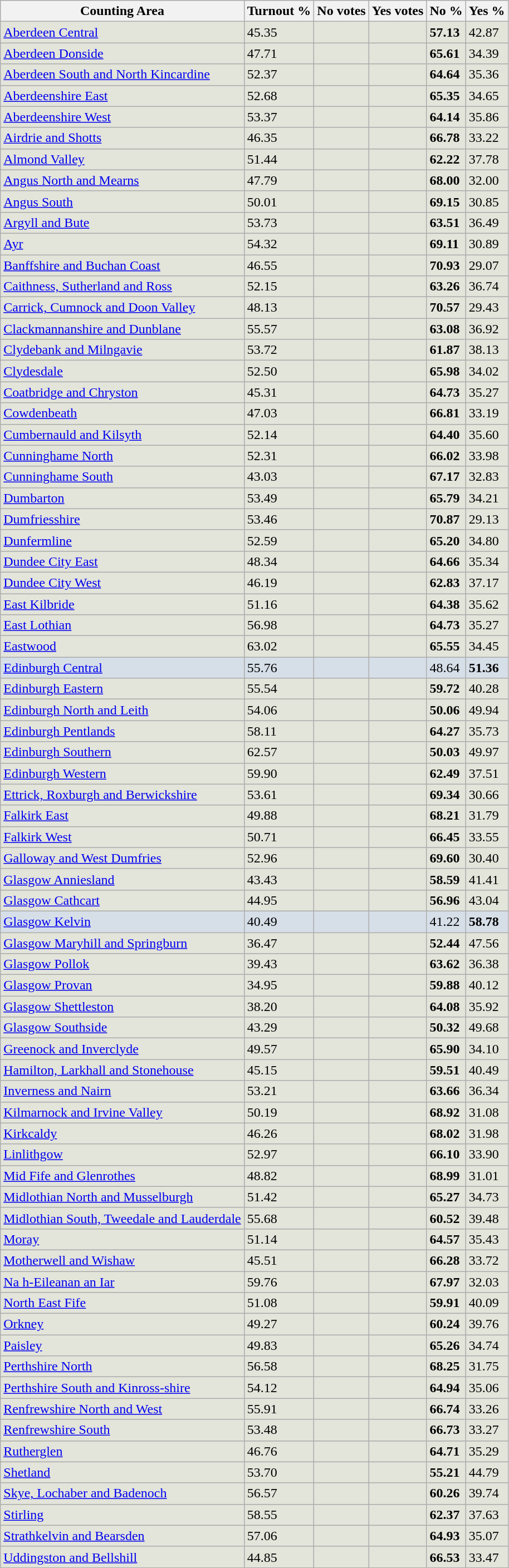<table class="wikitable sortable">
<tr>
<th>Counting Area</th>
<th>Turnout %</th>
<th>No votes</th>
<th>Yes votes</th>
<th>No %</th>
<th>Yes %</th>
</tr>
<tr style="background:#E3E4DA;">
<td><a href='#'>Aberdeen Central</a></td>
<td>45.35</td>
<td><strong></strong></td>
<td></td>
<td><strong>57.13</strong></td>
<td>42.87</td>
</tr>
<tr style="background:#E3E4DA;">
<td><a href='#'>Aberdeen Donside</a></td>
<td>47.71</td>
<td><strong></strong></td>
<td></td>
<td><strong>65.61</strong></td>
<td>34.39</td>
</tr>
<tr style="background:#E3E4DA;">
<td><a href='#'>Aberdeen South and North Kincardine</a></td>
<td>52.37</td>
<td><strong></strong></td>
<td></td>
<td><strong>64.64</strong></td>
<td>35.36</td>
</tr>
<tr style="background:#E3E4DA;">
<td><a href='#'>Aberdeenshire East</a></td>
<td>52.68</td>
<td><strong></strong></td>
<td></td>
<td><strong>65.35</strong></td>
<td>34.65</td>
</tr>
<tr style="background:#E3E4DA;">
<td><a href='#'>Aberdeenshire West</a></td>
<td>53.37</td>
<td><strong></strong></td>
<td></td>
<td><strong>64.14</strong></td>
<td>35.86</td>
</tr>
<tr style="background:#E3E4DA;">
<td><a href='#'>Airdrie and Shotts</a></td>
<td>46.35</td>
<td><strong></strong></td>
<td></td>
<td><strong>66.78</strong></td>
<td>33.22</td>
</tr>
<tr style="background:#E3E4DA;">
<td><a href='#'>Almond Valley</a></td>
<td>51.44</td>
<td><strong></strong></td>
<td></td>
<td><strong>62.22</strong></td>
<td>37.78</td>
</tr>
<tr style="background:#E3E4DA;">
<td><a href='#'>Angus North and Mearns</a></td>
<td>47.79</td>
<td><strong></strong></td>
<td></td>
<td><strong>68.00</strong></td>
<td>32.00</td>
</tr>
<tr style="background:#E3E4DA;">
<td><a href='#'>Angus South</a></td>
<td>50.01</td>
<td><strong></strong></td>
<td></td>
<td><strong>69.15</strong></td>
<td>30.85</td>
</tr>
<tr style="background:#E3E4DA;">
<td><a href='#'>Argyll and Bute</a></td>
<td>53.73</td>
<td><strong></strong></td>
<td></td>
<td><strong>63.51</strong></td>
<td>36.49</td>
</tr>
<tr style="background:#E3E4DA;">
<td><a href='#'>Ayr</a></td>
<td>54.32</td>
<td><strong></strong></td>
<td></td>
<td><strong>69.11</strong></td>
<td>30.89</td>
</tr>
<tr style="background:#E3E4DA;">
<td><a href='#'>Banffshire and Buchan Coast</a></td>
<td>46.55</td>
<td><strong></strong></td>
<td></td>
<td><strong>70.93</strong></td>
<td>29.07</td>
</tr>
<tr style="background:#E3E4DA;">
<td><a href='#'>Caithness, Sutherland and Ross</a></td>
<td>52.15</td>
<td><strong></strong></td>
<td></td>
<td><strong>63.26</strong></td>
<td>36.74</td>
</tr>
<tr style="background:#E3E4DA;">
<td><a href='#'>Carrick, Cumnock and Doon Valley</a></td>
<td>48.13</td>
<td><strong></strong></td>
<td></td>
<td><strong>70.57</strong></td>
<td>29.43</td>
</tr>
<tr style="background:#E3E4DA;">
<td><a href='#'>Clackmannanshire and Dunblane</a></td>
<td>55.57</td>
<td><strong></strong></td>
<td></td>
<td><strong>63.08</strong></td>
<td>36.92</td>
</tr>
<tr style="background:#E3E4DA;">
<td><a href='#'>Clydebank and Milngavie</a></td>
<td>53.72</td>
<td><strong></strong></td>
<td></td>
<td><strong>61.87</strong></td>
<td>38.13</td>
</tr>
<tr style="background:#E3E4DA;">
<td><a href='#'>Clydesdale</a></td>
<td>52.50</td>
<td><strong></strong></td>
<td></td>
<td><strong>65.98</strong></td>
<td>34.02</td>
</tr>
<tr style="background:#E3E4DA;">
<td><a href='#'>Coatbridge and Chryston</a></td>
<td>45.31</td>
<td><strong></strong></td>
<td></td>
<td><strong>64.73</strong></td>
<td>35.27</td>
</tr>
<tr style="background:#E3E4DA;">
<td><a href='#'>Cowdenbeath</a></td>
<td>47.03</td>
<td><strong></strong></td>
<td></td>
<td><strong>66.81</strong></td>
<td>33.19</td>
</tr>
<tr style="background:#E3E4DA;">
<td><a href='#'>Cumbernauld and Kilsyth</a></td>
<td>52.14</td>
<td><strong></strong></td>
<td></td>
<td><strong>64.40</strong></td>
<td>35.60</td>
</tr>
<tr style="background:#E3E4DA;">
<td><a href='#'>Cunninghame North</a></td>
<td>52.31</td>
<td><strong></strong></td>
<td></td>
<td><strong>66.02</strong></td>
<td>33.98</td>
</tr>
<tr style="background:#E3E4DA;">
<td><a href='#'>Cunninghame South</a></td>
<td>43.03</td>
<td><strong></strong></td>
<td></td>
<td><strong>67.17</strong></td>
<td>32.83</td>
</tr>
<tr style="background:#E3E4DA;">
<td><a href='#'>Dumbarton</a></td>
<td>53.49</td>
<td><strong></strong></td>
<td></td>
<td><strong>65.79</strong></td>
<td>34.21</td>
</tr>
<tr style="background:#E3E4DA;">
<td><a href='#'>Dumfriesshire</a></td>
<td>53.46</td>
<td><strong></strong></td>
<td></td>
<td><strong>70.87</strong></td>
<td>29.13</td>
</tr>
<tr style="background:#E3E4DA;">
<td><a href='#'>Dunfermline</a></td>
<td>52.59</td>
<td><strong></strong></td>
<td></td>
<td><strong>65.20</strong></td>
<td>34.80</td>
</tr>
<tr style="background:#E3E4DA;">
<td><a href='#'>Dundee City East</a></td>
<td>48.34</td>
<td><strong></strong></td>
<td></td>
<td><strong>64.66</strong></td>
<td>35.34</td>
</tr>
<tr style="background:#E3E4DA;">
<td><a href='#'>Dundee City West</a></td>
<td>46.19</td>
<td><strong></strong></td>
<td></td>
<td><strong>62.83</strong></td>
<td>37.17</td>
</tr>
<tr style="background:#E3E4DA;">
<td><a href='#'>East Kilbride</a></td>
<td>51.16</td>
<td><strong></strong></td>
<td></td>
<td><strong>64.38</strong></td>
<td>35.62</td>
</tr>
<tr style="background:#E3E4DA;">
<td><a href='#'>East Lothian</a></td>
<td>56.98</td>
<td><strong></strong></td>
<td></td>
<td><strong>64.73</strong></td>
<td>35.27</td>
</tr>
<tr style="background:#E3E4DA;">
<td><a href='#'>Eastwood</a></td>
<td>63.02</td>
<td><strong></strong></td>
<td></td>
<td><strong>65.55</strong></td>
<td>34.45</td>
</tr>
<tr style="background:#D6DFE8;">
<td><a href='#'>Edinburgh Central</a></td>
<td>55.76</td>
<td></td>
<td><strong></strong></td>
<td>48.64</td>
<td><strong>51.36</strong></td>
</tr>
<tr style="background:#E3E4DA;">
<td><a href='#'>Edinburgh Eastern</a></td>
<td>55.54</td>
<td><strong></strong></td>
<td></td>
<td><strong>59.72</strong></td>
<td>40.28</td>
</tr>
<tr style="background:#E3E4DA;">
<td><a href='#'>Edinburgh North and Leith</a></td>
<td>54.06</td>
<td><strong></strong></td>
<td></td>
<td><strong>50.06</strong></td>
<td>49.94</td>
</tr>
<tr style="background:#E3E4DA;">
<td><a href='#'>Edinburgh Pentlands</a></td>
<td>58.11</td>
<td><strong></strong></td>
<td></td>
<td><strong>64.27</strong></td>
<td>35.73</td>
</tr>
<tr style="background:#E3E4DA;">
<td><a href='#'>Edinburgh Southern</a></td>
<td>62.57</td>
<td><strong></strong></td>
<td></td>
<td><strong>50.03</strong></td>
<td>49.97</td>
</tr>
<tr style="background:#E3E4DA;">
<td><a href='#'>Edinburgh Western</a></td>
<td>59.90</td>
<td><strong></strong></td>
<td></td>
<td><strong>62.49</strong></td>
<td>37.51</td>
</tr>
<tr style="background:#E3E4DA;">
<td><a href='#'>Ettrick, Roxburgh and Berwickshire</a></td>
<td>53.61</td>
<td><strong></strong></td>
<td></td>
<td><strong>69.34</strong></td>
<td>30.66</td>
</tr>
<tr style="background:#E3E4DA;">
<td><a href='#'>Falkirk East</a></td>
<td>49.88</td>
<td><strong></strong></td>
<td></td>
<td><strong>68.21</strong></td>
<td>31.79</td>
</tr>
<tr style="background:#E3E4DA;">
<td><a href='#'>Falkirk West</a></td>
<td>50.71</td>
<td><strong></strong></td>
<td></td>
<td><strong>66.45</strong></td>
<td>33.55</td>
</tr>
<tr style="background:#E3E4DA;">
<td><a href='#'>Galloway and West Dumfries</a></td>
<td>52.96</td>
<td><strong></strong></td>
<td></td>
<td><strong>69.60</strong></td>
<td>30.40</td>
</tr>
<tr style="background:#E3E4DA;">
<td><a href='#'>Glasgow Anniesland</a></td>
<td>43.43</td>
<td><strong></strong></td>
<td></td>
<td><strong>58.59</strong></td>
<td>41.41</td>
</tr>
<tr style="background:#E3E4DA;">
<td><a href='#'>Glasgow Cathcart</a></td>
<td>44.95</td>
<td><strong></strong></td>
<td></td>
<td><strong>56.96</strong></td>
<td>43.04</td>
</tr>
<tr style="background:#D6DFE8;">
<td><a href='#'>Glasgow Kelvin</a></td>
<td>40.49</td>
<td></td>
<td><strong></strong></td>
<td>41.22</td>
<td><strong>58.78</strong></td>
</tr>
<tr style="background:#E3E4DA;">
<td><a href='#'>Glasgow Maryhill and Springburn</a></td>
<td>36.47</td>
<td><strong></strong></td>
<td></td>
<td><strong>52.44</strong></td>
<td>47.56</td>
</tr>
<tr style="background:#E3E4DA;">
<td><a href='#'>Glasgow Pollok</a></td>
<td>39.43</td>
<td><strong></strong></td>
<td></td>
<td><strong>63.62</strong></td>
<td>36.38</td>
</tr>
<tr style="background:#E3E4DA;">
<td><a href='#'>Glasgow Provan</a></td>
<td>34.95</td>
<td><strong></strong></td>
<td></td>
<td><strong>59.88</strong></td>
<td>40.12</td>
</tr>
<tr style="background:#E3E4DA;">
<td><a href='#'>Glasgow Shettleston</a></td>
<td>38.20</td>
<td><strong></strong></td>
<td></td>
<td><strong>64.08</strong></td>
<td>35.92</td>
</tr>
<tr style="background:#E3E4DA;">
<td><a href='#'>Glasgow Southside</a></td>
<td>43.29</td>
<td><strong></strong></td>
<td></td>
<td><strong>50.32</strong></td>
<td>49.68</td>
</tr>
<tr style="background:#E3E4DA;">
<td><a href='#'>Greenock and Inverclyde</a></td>
<td>49.57</td>
<td><strong></strong></td>
<td></td>
<td><strong>65.90</strong></td>
<td>34.10</td>
</tr>
<tr style="background:#E3E4DA;">
<td><a href='#'>Hamilton, Larkhall and Stonehouse</a></td>
<td>45.15</td>
<td><strong></strong></td>
<td></td>
<td><strong>59.51</strong></td>
<td>40.49</td>
</tr>
<tr style="background:#E3E4DA;">
<td><a href='#'>Inverness and Nairn</a></td>
<td>53.21</td>
<td><strong></strong></td>
<td></td>
<td><strong>63.66</strong></td>
<td>36.34</td>
</tr>
<tr style="background:#E3E4DA;">
<td><a href='#'>Kilmarnock and Irvine Valley</a></td>
<td>50.19</td>
<td><strong></strong></td>
<td></td>
<td><strong>68.92</strong></td>
<td>31.08</td>
</tr>
<tr style="background:#E3E4DA;">
<td><a href='#'>Kirkcaldy</a></td>
<td>46.26</td>
<td><strong></strong></td>
<td></td>
<td><strong>68.02</strong></td>
<td>31.98</td>
</tr>
<tr style="background:#E3E4DA;">
<td><a href='#'>Linlithgow</a></td>
<td>52.97</td>
<td><strong></strong></td>
<td></td>
<td><strong>66.10</strong></td>
<td>33.90</td>
</tr>
<tr style="background:#E3E4DA;">
<td><a href='#'>Mid Fife and Glenrothes</a></td>
<td>48.82</td>
<td><strong></strong></td>
<td></td>
<td><strong>68.99</strong></td>
<td>31.01</td>
</tr>
<tr style="background:#E3E4DA;">
<td><a href='#'>Midlothian North and Musselburgh</a></td>
<td>51.42</td>
<td><strong></strong></td>
<td></td>
<td><strong>65.27</strong></td>
<td>34.73</td>
</tr>
<tr style="background:#E3E4DA;">
<td><a href='#'>Midlothian South, Tweedale and Lauderdale</a></td>
<td>55.68</td>
<td><strong></strong></td>
<td></td>
<td><strong>60.52</strong></td>
<td>39.48</td>
</tr>
<tr style="background:#E3E4DA;">
<td><a href='#'>Moray</a></td>
<td>51.14</td>
<td><strong></strong></td>
<td></td>
<td><strong>64.57</strong></td>
<td>35.43</td>
</tr>
<tr style="background:#E3E4DA;">
<td><a href='#'>Motherwell and Wishaw</a></td>
<td>45.51</td>
<td><strong></strong></td>
<td></td>
<td><strong>66.28</strong></td>
<td>33.72</td>
</tr>
<tr style="background:#E3E4DA;">
<td><a href='#'>Na h-Eileanan an Iar</a></td>
<td>59.76</td>
<td><strong></strong></td>
<td></td>
<td><strong>67.97</strong></td>
<td>32.03</td>
</tr>
<tr style="background:#E3E4DA;">
<td><a href='#'>North East Fife</a></td>
<td>51.08</td>
<td><strong></strong></td>
<td></td>
<td><strong>59.91</strong></td>
<td>40.09</td>
</tr>
<tr style="background:#E3E4DA;">
<td><a href='#'>Orkney</a></td>
<td>49.27</td>
<td><strong></strong></td>
<td></td>
<td><strong>60.24</strong></td>
<td>39.76</td>
</tr>
<tr style="background:#E3E4DA;">
<td><a href='#'>Paisley</a></td>
<td>49.83</td>
<td><strong></strong></td>
<td></td>
<td><strong>65.26</strong></td>
<td>34.74</td>
</tr>
<tr style="background:#E3E4DA;">
<td><a href='#'>Perthshire North</a></td>
<td>56.58</td>
<td><strong></strong></td>
<td></td>
<td><strong>68.25</strong></td>
<td>31.75</td>
</tr>
<tr style="background:#E3E4DA;">
<td><a href='#'>Perthshire South and Kinross-shire</a></td>
<td>54.12</td>
<td><strong></strong></td>
<td></td>
<td><strong>64.94</strong></td>
<td>35.06</td>
</tr>
<tr style="background:#E3E4DA;">
<td><a href='#'>Renfrewshire North and West</a></td>
<td>55.91</td>
<td><strong></strong></td>
<td></td>
<td><strong>66.74</strong></td>
<td>33.26</td>
</tr>
<tr style="background:#E3E4DA;">
<td><a href='#'>Renfrewshire South</a></td>
<td>53.48</td>
<td><strong></strong></td>
<td></td>
<td><strong>66.73</strong></td>
<td>33.27</td>
</tr>
<tr style="background:#E3E4DA;">
<td><a href='#'>Rutherglen</a></td>
<td>46.76</td>
<td><strong></strong></td>
<td></td>
<td><strong>64.71</strong></td>
<td>35.29</td>
</tr>
<tr style="background:#E3E4DA;">
<td><a href='#'>Shetland</a></td>
<td>53.70</td>
<td><strong></strong></td>
<td></td>
<td><strong>55.21</strong></td>
<td>44.79</td>
</tr>
<tr style="background:#E3E4DA;">
<td><a href='#'>Skye, Lochaber and Badenoch</a></td>
<td>56.57</td>
<td><strong></strong></td>
<td></td>
<td><strong>60.26</strong></td>
<td>39.74</td>
</tr>
<tr style="background:#E3E4DA;">
<td><a href='#'>Stirling</a></td>
<td>58.55</td>
<td><strong></strong></td>
<td></td>
<td><strong>62.37</strong></td>
<td>37.63</td>
</tr>
<tr style="background:#E3E4DA;">
<td><a href='#'>Strathkelvin and Bearsden</a></td>
<td>57.06</td>
<td><strong></strong></td>
<td></td>
<td><strong>64.93</strong></td>
<td>35.07</td>
</tr>
<tr style="background:#E3E4DA;">
<td><a href='#'>Uddingston and Bellshill</a></td>
<td>44.85</td>
<td><strong></strong></td>
<td></td>
<td><strong>66.53</strong></td>
<td>33.47</td>
</tr>
</table>
